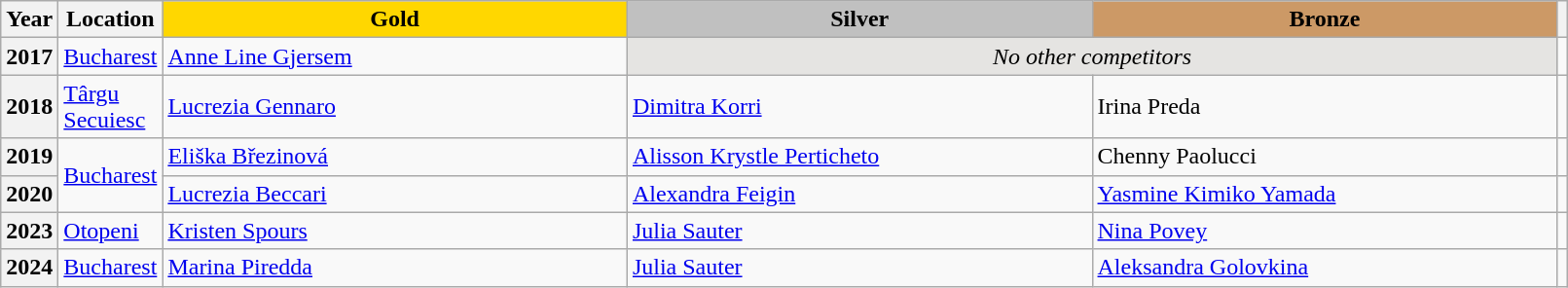<table class="wikitable unsortable" style="text-align:left; width:85%">
<tr>
<th scope="col" style="text-align:center">Year</th>
<th scope="col" style="text-align:center">Location</th>
<td scope="col" style="text-align:center; width:30%; background:gold"><strong>Gold</strong></td>
<td scope="col" style="text-align:center; width:30%; background:silver"><strong>Silver</strong></td>
<td scope="col" style="text-align:center; width:30%; background:#c96"><strong>Bronze</strong></td>
<th scope="col" style="text-align:center"></th>
</tr>
<tr>
<th scope="row" style="text-align:left">2017</th>
<td><a href='#'>Bucharest</a></td>
<td> <a href='#'>Anne Line Gjersem</a></td>
<td colspan=2 align="center" bgcolor="e5e4e2"><em>No other competitors</em></td>
<td></td>
</tr>
<tr>
<th scope="row" style="text-align:left">2018</th>
<td><a href='#'>Târgu Secuiesc</a></td>
<td> <a href='#'>Lucrezia Gennaro</a></td>
<td> <a href='#'>Dimitra Korri</a></td>
<td> Irina Preda</td>
<td></td>
</tr>
<tr>
<th scope="row" style="text-align:left">2019</th>
<td rowspan="2"><a href='#'>Bucharest</a></td>
<td> <a href='#'>Eliška Březinová</a></td>
<td> <a href='#'>Alisson Krystle Perticheto</a></td>
<td> Chenny Paolucci</td>
<td></td>
</tr>
<tr>
<th scope="row" style="text-align:left">2020</th>
<td> <a href='#'>Lucrezia Beccari</a></td>
<td> <a href='#'>Alexandra Feigin</a></td>
<td> <a href='#'>Yasmine Kimiko Yamada</a></td>
<td></td>
</tr>
<tr>
<th scope="row" style="text-align:left">2023</th>
<td><a href='#'>Otopeni</a></td>
<td> <a href='#'>Kristen Spours</a></td>
<td> <a href='#'>Julia Sauter</a></td>
<td> <a href='#'>Nina Povey</a></td>
<td></td>
</tr>
<tr>
<th scope="row" style="text-align:left">2024</th>
<td><a href='#'>Bucharest</a></td>
<td> <a href='#'>Marina Piredda</a></td>
<td> <a href='#'>Julia Sauter</a></td>
<td> <a href='#'>Aleksandra Golovkina</a></td>
<td></td>
</tr>
</table>
